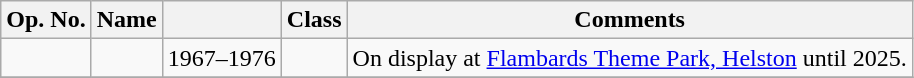<table class="wikitable">
<tr>
<th>Op. No.</th>
<th>Name</th>
<th></th>
<th>Class</th>
<th>Comments</th>
</tr>
<tr>
<td></td>
<td></td>
<td>1967–1976</td>
<td></td>
<td>On display at <a href='#'>Flambards Theme Park, Helston</a> until 2025.</td>
</tr>
<tr>
</tr>
</table>
